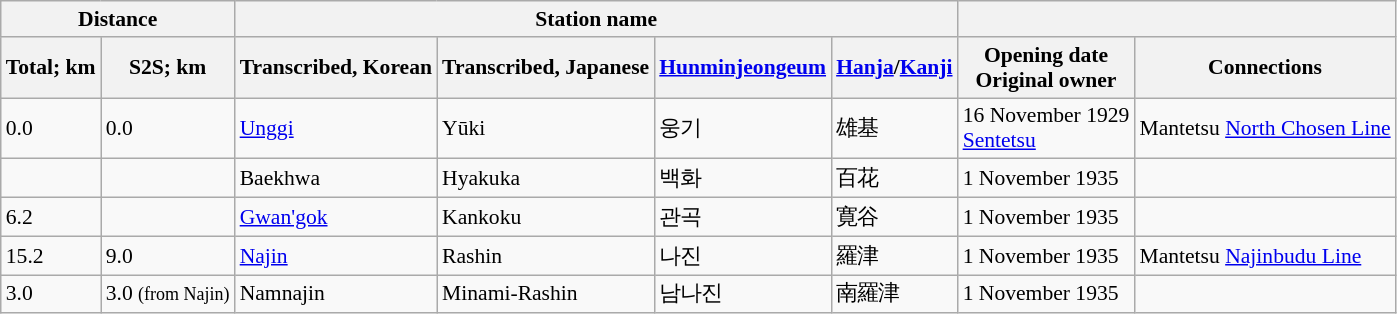<table class="wikitable" style="font-size:90%;">
<tr>
<th colspan="2">Distance</th>
<th colspan="4">Station name</th>
<th colspan="2"></th>
</tr>
<tr>
<th>Total; km</th>
<th>S2S; km</th>
<th>Transcribed, Korean</th>
<th>Transcribed, Japanese</th>
<th><a href='#'>Hunminjeongeum</a></th>
<th><a href='#'>Hanja</a>/<a href='#'>Kanji</a></th>
<th>Opening date<br>Original owner</th>
<th>Connections</th>
</tr>
<tr>
<td>0.0</td>
<td>0.0</td>
<td><a href='#'>Unggi</a></td>
<td>Yūki</td>
<td>웅기</td>
<td>雄基</td>
<td>16 November 1929<br><a href='#'>Sentetsu</a></td>
<td>Mantetsu <a href='#'>North Chosen Line</a></td>
</tr>
<tr>
<td></td>
<td></td>
<td>Baekhwa</td>
<td>Hyakuka</td>
<td>백화</td>
<td>百花</td>
<td>1 November 1935</td>
<td></td>
</tr>
<tr>
<td>6.2</td>
<td></td>
<td><a href='#'>Gwan'gok</a></td>
<td>Kankoku</td>
<td>관곡</td>
<td>寛谷</td>
<td>1 November 1935</td>
<td></td>
</tr>
<tr>
<td>15.2</td>
<td>9.0</td>
<td><a href='#'>Najin</a></td>
<td>Rashin</td>
<td>나진</td>
<td>羅津</td>
<td>1 November 1935</td>
<td>Mantetsu <a href='#'>Najinbudu Line</a></td>
</tr>
<tr>
<td>3.0</td>
<td>3.0 <small>(from Najin)</small></td>
<td>Namnajin</td>
<td>Minami-Rashin</td>
<td>남나진</td>
<td>南羅津</td>
<td>1 November 1935</td>
<td></td>
</tr>
</table>
